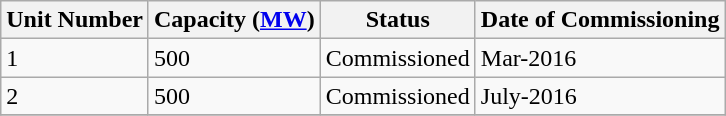<table class="sortable wikitable">
<tr>
<th>Unit Number</th>
<th>Capacity (<a href='#'>MW</a>)</th>
<th>Status</th>
<th>Date of Commissioning</th>
</tr>
<tr>
<td>1</td>
<td>500</td>
<td>Commissioned</td>
<td>Mar-2016</td>
</tr>
<tr>
<td>2</td>
<td>500</td>
<td>Commissioned</td>
<td>July-2016 </td>
</tr>
<tr>
</tr>
</table>
